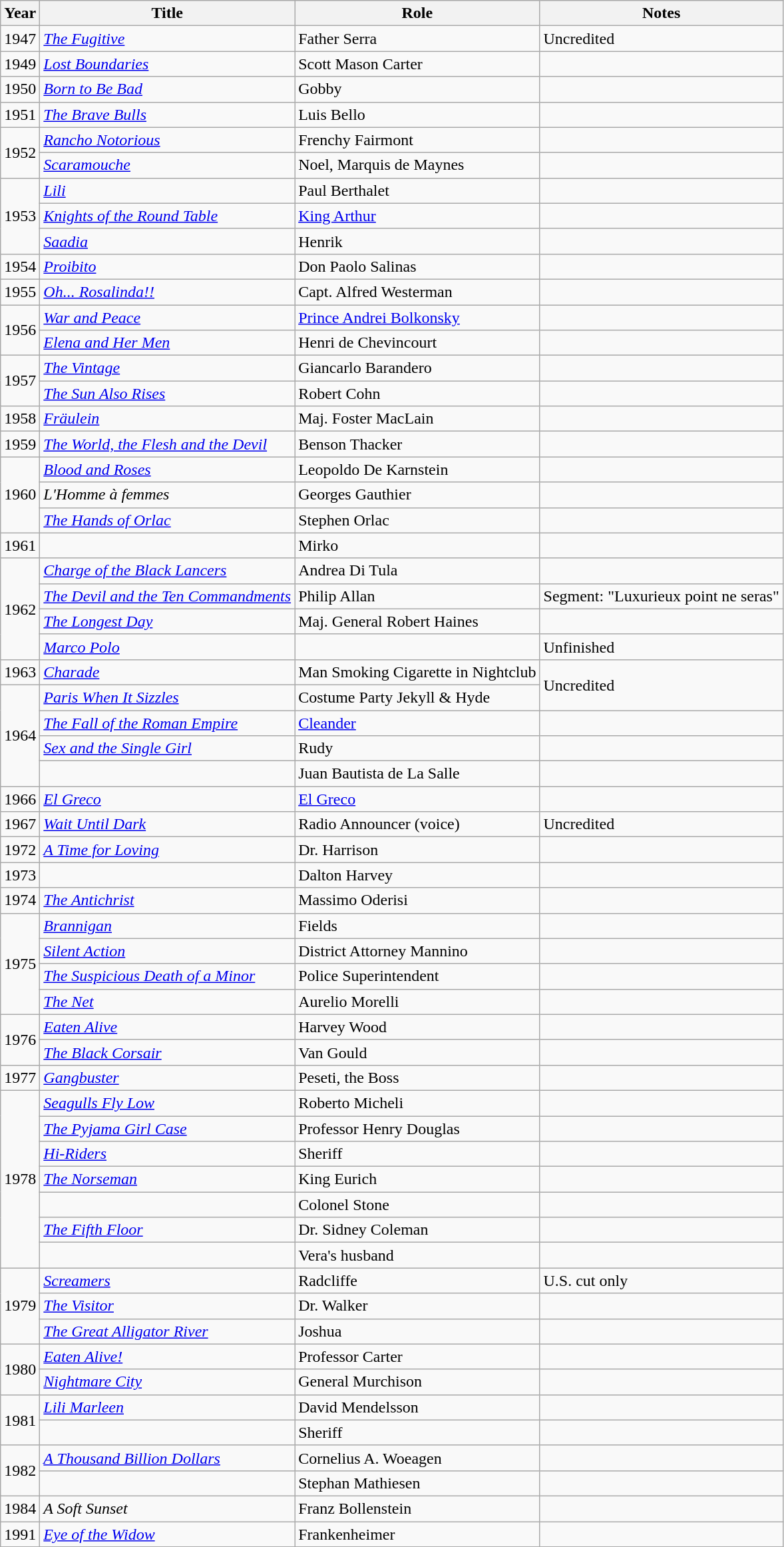<table class="wikitable sortable">
<tr>
<th>Year</th>
<th>Title</th>
<th>Role</th>
<th>Notes</th>
</tr>
<tr>
<td>1947</td>
<td><em><a href='#'>The Fugitive</a></em></td>
<td>Father Serra</td>
<td>Uncredited</td>
</tr>
<tr>
<td>1949</td>
<td><em><a href='#'>Lost Boundaries</a></em></td>
<td>Scott Mason Carter</td>
<td></td>
</tr>
<tr>
<td>1950</td>
<td><em><a href='#'>Born to Be Bad</a></em></td>
<td>Gobby</td>
<td></td>
</tr>
<tr>
<td>1951</td>
<td><em><a href='#'>The Brave Bulls</a></em></td>
<td>Luis Bello</td>
<td></td>
</tr>
<tr>
<td rowspan="2">1952</td>
<td><em><a href='#'>Rancho Notorious</a></em></td>
<td>Frenchy Fairmont</td>
<td></td>
</tr>
<tr>
<td><em><a href='#'>Scaramouche</a></em></td>
<td>Noel, Marquis de Maynes</td>
<td></td>
</tr>
<tr>
<td rowspan="3">1953</td>
<td><em><a href='#'>Lili</a></em></td>
<td>Paul Berthalet</td>
<td></td>
</tr>
<tr>
<td><em><a href='#'>Knights of the Round Table</a></em></td>
<td><a href='#'>King Arthur</a></td>
<td></td>
</tr>
<tr>
<td><em><a href='#'>Saadia</a></em></td>
<td>Henrik</td>
<td></td>
</tr>
<tr>
<td>1954</td>
<td><em><a href='#'>Proibito</a></em></td>
<td>Don Paolo Salinas</td>
<td></td>
</tr>
<tr>
<td>1955</td>
<td><em><a href='#'>Oh... Rosalinda!!</a></em></td>
<td>Capt. Alfred Westerman</td>
<td></td>
</tr>
<tr>
<td rowspan="2">1956</td>
<td><em><a href='#'>War and Peace</a></em></td>
<td><a href='#'>Prince Andrei Bolkonsky</a></td>
<td></td>
</tr>
<tr>
<td><em><a href='#'>Elena and Her Men</a></em></td>
<td>Henri de Chevincourt</td>
<td></td>
</tr>
<tr>
<td rowspan="2">1957</td>
<td><em><a href='#'>The Vintage</a></em></td>
<td>Giancarlo Barandero</td>
<td></td>
</tr>
<tr>
<td><em><a href='#'>The Sun Also Rises</a></em></td>
<td>Robert Cohn</td>
<td></td>
</tr>
<tr>
<td>1958</td>
<td><em><a href='#'>Fräulein</a></em></td>
<td>Maj. Foster MacLain</td>
<td></td>
</tr>
<tr>
<td>1959</td>
<td><em><a href='#'>The World, the Flesh and the Devil</a></em></td>
<td>Benson Thacker</td>
<td></td>
</tr>
<tr>
<td rowspan="3">1960</td>
<td><em><a href='#'>Blood and Roses</a></em></td>
<td>Leopoldo De Karnstein</td>
<td></td>
</tr>
<tr>
<td><em>L'Homme à femmes</em></td>
<td>Georges Gauthier</td>
<td></td>
</tr>
<tr>
<td><em><a href='#'>The Hands of Orlac</a></em></td>
<td>Stephen Orlac</td>
<td></td>
</tr>
<tr>
<td>1961</td>
<td><em></em></td>
<td>Mirko</td>
<td></td>
</tr>
<tr>
<td rowspan="4">1962</td>
<td><em><a href='#'>Charge of the Black Lancers</a></em></td>
<td>Andrea Di Tula</td>
<td></td>
</tr>
<tr>
<td><em><a href='#'>The Devil and the Ten Commandments</a></em></td>
<td>Philip Allan</td>
<td>Segment: "Luxurieux point ne seras"</td>
</tr>
<tr>
<td><em><a href='#'>The Longest Day</a></em></td>
<td>Maj. General Robert Haines</td>
<td></td>
</tr>
<tr>
<td><em><a href='#'>Marco Polo</a></em></td>
<td></td>
<td>Unfinished</td>
</tr>
<tr>
<td>1963</td>
<td><em><a href='#'>Charade</a></em></td>
<td>Man Smoking Cigarette in Nightclub</td>
<td rowspan="2">Uncredited</td>
</tr>
<tr>
<td rowspan="4">1964</td>
<td><em><a href='#'>Paris When It Sizzles</a></em></td>
<td>Costume Party Jekyll & Hyde</td>
</tr>
<tr>
<td><em><a href='#'>The Fall of the Roman Empire</a></em></td>
<td><a href='#'>Cleander</a></td>
<td></td>
</tr>
<tr>
<td><em><a href='#'>Sex and the Single Girl</a></em></td>
<td>Rudy</td>
<td></td>
</tr>
<tr>
<td><em></em></td>
<td>Juan Bautista de La Salle</td>
<td></td>
</tr>
<tr>
<td>1966</td>
<td><em><a href='#'>El Greco</a></em></td>
<td><a href='#'>El Greco</a></td>
<td></td>
</tr>
<tr>
<td>1967</td>
<td><em><a href='#'>Wait Until Dark</a></em></td>
<td>Radio Announcer (voice)</td>
<td>Uncredited</td>
</tr>
<tr>
<td>1972</td>
<td><em><a href='#'>A Time for Loving</a></em></td>
<td>Dr. Harrison</td>
<td></td>
</tr>
<tr>
<td>1973</td>
<td><em></em></td>
<td>Dalton Harvey</td>
<td></td>
</tr>
<tr>
<td>1974</td>
<td><em><a href='#'>The Antichrist</a></em></td>
<td>Massimo Oderisi</td>
<td></td>
</tr>
<tr>
<td rowspan="4">1975</td>
<td><em><a href='#'>Brannigan</a></em></td>
<td>Fields</td>
<td></td>
</tr>
<tr>
<td><em><a href='#'>Silent Action</a></em></td>
<td>District Attorney Mannino</td>
<td></td>
</tr>
<tr>
<td><em><a href='#'>The Suspicious Death of a Minor</a></em></td>
<td>Police Superintendent</td>
<td></td>
</tr>
<tr>
<td><em><a href='#'>The Net</a></em></td>
<td>Aurelio Morelli</td>
<td></td>
</tr>
<tr>
<td rowspan="2">1976</td>
<td><em><a href='#'>Eaten Alive</a></em></td>
<td>Harvey Wood</td>
<td></td>
</tr>
<tr>
<td><em><a href='#'>The Black Corsair</a></em></td>
<td>Van Gould</td>
<td></td>
</tr>
<tr>
<td>1977</td>
<td><em><a href='#'>Gangbuster</a></em></td>
<td>Peseti, the Boss</td>
<td></td>
</tr>
<tr>
<td rowspan="7">1978</td>
<td><em><a href='#'>Seagulls Fly Low</a></em></td>
<td>Roberto Micheli</td>
<td></td>
</tr>
<tr>
<td><em><a href='#'>The Pyjama Girl Case</a></em></td>
<td>Professor Henry Douglas</td>
<td></td>
</tr>
<tr>
<td><em><a href='#'>Hi-Riders</a></em></td>
<td>Sheriff</td>
<td></td>
</tr>
<tr>
<td><em><a href='#'>The Norseman</a></em></td>
<td>King Eurich</td>
<td></td>
</tr>
<tr>
<td><em></em></td>
<td>Colonel Stone</td>
<td></td>
</tr>
<tr>
<td><em><a href='#'>The Fifth Floor</a></em></td>
<td>Dr. Sidney Coleman</td>
<td></td>
</tr>
<tr>
<td><em></em></td>
<td>Vera's husband</td>
<td></td>
</tr>
<tr>
<td rowspan="3">1979</td>
<td><em><a href='#'>Screamers</a></em></td>
<td>Radcliffe</td>
<td>U.S. cut only</td>
</tr>
<tr>
<td><em><a href='#'>The Visitor</a></em></td>
<td>Dr. Walker</td>
<td></td>
</tr>
<tr>
<td><em><a href='#'>The Great Alligator River</a></em></td>
<td>Joshua</td>
<td></td>
</tr>
<tr>
<td rowspan="2">1980</td>
<td><em><a href='#'>Eaten Alive!</a></em></td>
<td>Professor Carter</td>
<td></td>
</tr>
<tr>
<td><em><a href='#'>Nightmare City</a></em></td>
<td>General Murchison</td>
<td></td>
</tr>
<tr>
<td rowspan="2">1981</td>
<td><em><a href='#'>Lili Marleen</a></em></td>
<td>David Mendelsson</td>
<td></td>
</tr>
<tr>
<td><em></em></td>
<td>Sheriff</td>
<td></td>
</tr>
<tr>
<td rowspan="2">1982</td>
<td><em><a href='#'>A Thousand Billion Dollars</a></em></td>
<td>Cornelius A. Woeagen</td>
<td></td>
</tr>
<tr>
<td><em></em></td>
<td>Stephan Mathiesen</td>
<td></td>
</tr>
<tr>
<td>1984</td>
<td><em>A Soft Sunset</em></td>
<td>Franz Bollenstein</td>
<td></td>
</tr>
<tr>
<td>1991</td>
<td><em><a href='#'>Eye of the Widow</a></em></td>
<td>Frankenheimer</td>
<td></td>
</tr>
</table>
